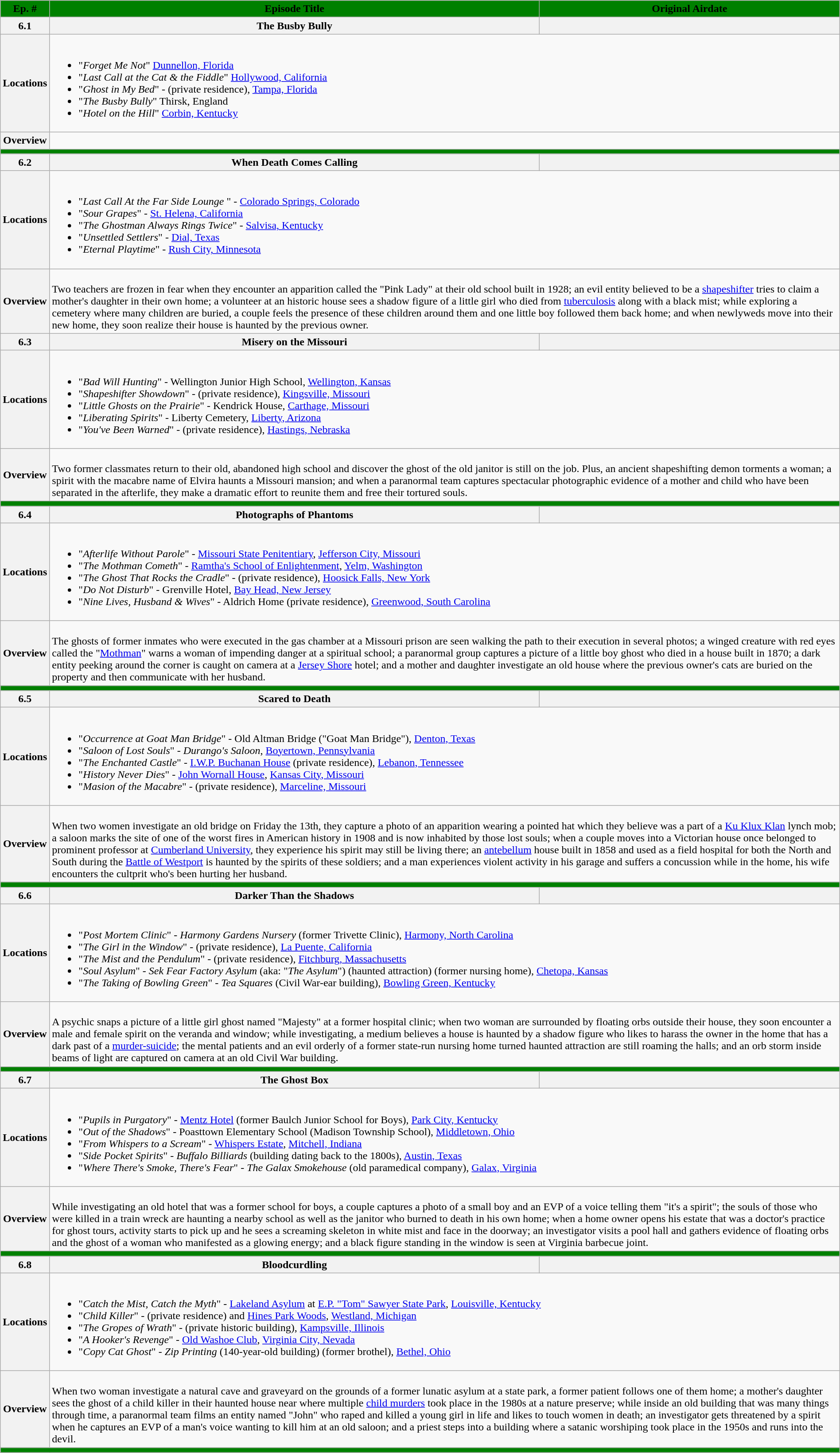<table class="wikitable" style="width:100%;" style=background:#FFFFFF;">
<tr>
<th style="background:green;"><span>Ep. #</span></th>
<th style="background:green;"><span>Episode Title</span></th>
<th style="background:green;"><span>Original Airdate</span></th>
</tr>
<tr>
<th>6.1</th>
<th>The Busby Bully</th>
<th></th>
</tr>
<tr>
<th>Locations</th>
<td colspan="3"><br><ul><li>"<em>Forget Me Not</em>"  <a href='#'>Dunnellon, Florida</a></li><li>"<em>Last Call at the Cat & the Fiddle</em>" <a href='#'>Hollywood, California</a></li><li>"<em>Ghost in My Bed</em>" - (private residence), <a href='#'>Tampa, Florida</a></li><li>"<em>The Busby Bully</em>" Thirsk, England</li><li>"<em>Hotel on the Hill</em>" <a href='#'>Corbin, Kentucky</a></li></ul></td>
</tr>
<tr>
<th>Overview</th>
<td colspan="3"></td>
</tr>
<tr>
<td colspan="3" style="background:green;"></td>
</tr>
<tr>
<th>6.2</th>
<th>When Death Comes Calling</th>
<th></th>
</tr>
<tr>
<th>Locations</th>
<td colspan="3"><br><ul><li>"<em>Last Call At the Far Side Lounge </em>" - <a href='#'>Colorado Springs, Colorado</a></li><li>"<em>Sour Grapes</em>" - <a href='#'>St. Helena, California</a></li><li>"<em>The Ghostman Always Rings Twice</em>" - <a href='#'>Salvisa, Kentucky</a></li><li>"<em>Unsettled Settlers</em>" - <a href='#'>Dial, Texas</a></li><li>"<em>Eternal Playtime</em>" - <a href='#'>Rush City, Minnesota</a></li></ul></td>
</tr>
<tr>
<th>Overview</th>
<td colspan="3"><br>Two teachers are frozen in fear when they encounter an apparition called the "Pink Lady" at their old school built in 1928; an evil entity believed to be a <a href='#'>shapeshifter</a> tries to claim a mother's daughter in their own home; a volunteer at an historic house sees a shadow figure of a little girl who died from <a href='#'>tuberculosis</a> along with a black mist; while exploring a cemetery where many children are buried, a couple feels the presence of these children around them and one little boy followed them back home; and when newlyweds move into their new home, they soon realize their house is haunted by the previous owner.</td>
</tr>
<tr>
<th>6.3</th>
<th>Misery on the Missouri</th>
<th></th>
</tr>
<tr>
<th>Locations</th>
<td colspan="3"><br><ul><li>"<em>Bad Will Hunting</em>" - Wellington Junior High School, <a href='#'>Wellington, Kansas</a></li><li>"<em>Shapeshifter Showdown</em>" - (private residence), <a href='#'>Kingsville, Missouri</a></li><li>"<em>Little Ghosts on the Prairie</em>" - Kendrick House, <a href='#'>Carthage, Missouri</a></li><li>"<em>Liberating Spirits</em>" - Liberty Cemetery, <a href='#'>Liberty, Arizona</a></li><li>"<em>You've Been Warned</em>" - (private residence), <a href='#'>Hastings, Nebraska</a></li></ul></td>
</tr>
<tr>
<th>Overview</th>
<td colspan="3"><br>Two former classmates return to their old, abandoned high school and discover the ghost of the old janitor is still on the job. Plus, an ancient shapeshifting demon torments a woman; a spirit with the macabre name of Elvira haunts a Missouri mansion; and when a paranormal team captures spectacular photographic evidence of a mother and child who have been separated in the afterlife, they make a dramatic effort to reunite them and free their tortured souls.</td>
</tr>
<tr>
<td colspan="3" style="background:green;"></td>
</tr>
<tr>
<th>6.4</th>
<th>Photographs of Phantoms</th>
<th></th>
</tr>
<tr>
<th>Locations</th>
<td colspan="3"><br><ul><li>"<em>Afterlife Without Parole</em>" - <a href='#'>Missouri State Penitentiary</a>, <a href='#'>Jefferson City, Missouri</a></li><li>"<em>The Mothman Cometh</em>" - <a href='#'>Ramtha's School of Enlightenment</a>, <a href='#'>Yelm, Washington</a></li><li>"<em>The Ghost That Rocks the Cradle</em>" - (private residence), <a href='#'>Hoosick Falls, New York</a></li><li>"<em>Do Not Disturb</em>" - Grenville Hotel, <a href='#'>Bay Head, New Jersey</a></li><li>"<em>Nine Lives, Husband & Wives</em>" - Aldrich Home (private residence), <a href='#'>Greenwood, South Carolina</a></li></ul></td>
</tr>
<tr>
<th>Overview</th>
<td colspan="3"><br>The ghosts of former inmates who were executed in the gas chamber at a Missouri prison are seen walking the path to their execution in several photos; a winged creature with red eyes called the "<a href='#'>Mothman</a>" warns a woman of impending danger at a spiritual school; a paranormal group captures a picture of a little boy ghost who died in a house built in 1870; a dark entity peeking around the corner is caught on camera at a <a href='#'>Jersey Shore</a> hotel; and a mother and daughter investigate an old house where the previous owner's cats are buried on the property and then communicate with her husband.</td>
</tr>
<tr>
<td colspan="3" style="background:green;"></td>
</tr>
<tr>
<th>6.5</th>
<th>Scared to Death</th>
<th></th>
</tr>
<tr>
<th>Locations</th>
<td colspan="3"><br><ul><li>"<em>Occurrence at Goat Man Bridge</em>" - Old Altman Bridge ("Goat Man Bridge"), <a href='#'>Denton, Texas</a></li><li>"<em>Saloon of Lost Souls</em>" - <em>Durango's Saloon</em>, <a href='#'>Boyertown, Pennsylvania</a></li><li>"<em>The Enchanted Castle</em>" - <a href='#'>I.W.P. Buchanan House</a> (private residence), <a href='#'>Lebanon, Tennessee</a></li><li>"<em>History Never Dies</em>" - <a href='#'>John Wornall House</a>, <a href='#'>Kansas City, Missouri</a></li><li>"<em>Masion of the Macabre</em>" - (private residence), <a href='#'>Marceline, Missouri</a></li></ul></td>
</tr>
<tr>
<th>Overview</th>
<td colspan="3"><br>When two women investigate an old bridge on Friday the 13th, they capture a photo of an apparition wearing a pointed hat which they believe was a part of a <a href='#'>Ku Klux Klan</a> lynch mob; a saloon marks the site of one of the worst fires in American history in 1908 and is now inhabited by those lost souls; when a couple moves into a Victorian house once belonged to prominent professor at <a href='#'>Cumberland University</a>, they experience his spirit may still be living there; an <a href='#'>antebellum</a> house built in 1858 and used as a field hospital for both the North and South during the <a href='#'>Battle of Westport</a> is haunted by the spirits of these soldiers; and a man experiences violent activity in his garage and suffers a concussion while in the home, his wife encounters the cultprit who's been hurting her husband.</td>
</tr>
<tr>
<td colspan="3" style="background:green;"></td>
</tr>
<tr>
<th>6.6</th>
<th>Darker Than the Shadows</th>
<th></th>
</tr>
<tr>
<th>Locations</th>
<td colspan="3"><br><ul><li>"<em>Post Mortem Clinic</em>" - <em>Harmony Gardens Nursery</em> (former Trivette Clinic), <a href='#'>Harmony, North Carolina</a></li><li>"<em>The Girl in the Window</em>" - (private residence), <a href='#'>La Puente, California</a></li><li>"<em>The Mist and the Pendulum</em>" - (private residence), <a href='#'>Fitchburg, Massachusetts</a></li><li>"<em>Soul Asylum</em>" - <em>Sek Fear Factory Asylum</em> (aka: "<em>The Asylum</em>") (haunted attraction) (former nursing home), <a href='#'>Chetopa, Kansas</a></li><li>"<em>The Taking of Bowling Green</em>" - <em>Tea Squares</em> (Civil War-ear building), <a href='#'>Bowling Green, Kentucky</a></li></ul></td>
</tr>
<tr>
<th>Overview</th>
<td colspan="3"><br>A psychic snaps a picture of a little girl ghost named "Majesty" at a former hospital clinic; when two woman are  surrounded by floating orbs outside their house, they soon encounter a male and female spirit on the veranda and window; while investigating, a medium believes a house is haunted by a shadow figure who likes to harass the owner in the home that has a dark past of a <a href='#'>murder-suicide</a>; the mental patients and an evil orderly of a former state-run nursing home turned haunted attraction are still roaming the halls; and an orb storm inside beams of light are captured on camera at an old Civil War building.</td>
</tr>
<tr>
<td colspan="3" style="background:green;"></td>
</tr>
<tr>
<th>6.7</th>
<th>The Ghost Box</th>
<th></th>
</tr>
<tr>
<th>Locations</th>
<td colspan="3"><br><ul><li>"<em>Pupils in Purgatory</em>" - <a href='#'>Mentz Hotel</a> (former Baulch Junior School for Boys), <a href='#'>Park City, Kentucky</a></li><li>"<em>Out of the Shadows</em>" - Poasttown Elementary School (Madison Township School), <a href='#'>Middletown, Ohio</a></li><li>"<em>From Whispers to a Scream</em>" - <a href='#'>Whispers Estate</a>, <a href='#'>Mitchell, Indiana</a></li><li>"<em>Side Pocket Spirits</em>" - <em>Buffalo Billiards</em> (building dating back to the 1800s), <a href='#'>Austin, Texas</a></li><li>"<em>Where There's Smoke, There's Fear</em>" - <em>The Galax Smokehouse</em> (old paramedical company), <a href='#'>Galax, Virginia</a></li></ul></td>
</tr>
<tr>
<th>Overview</th>
<td colspan="3"><br>While investigating an old hotel that was a former school for boys, a couple captures a photo of a small boy and an EVP of a voice telling them "it's a spirit"; the souls of those who were killed in a train wreck are haunting a nearby school as well as the janitor who burned to death in his own home; when a home owner opens his estate that was a doctor's practice for ghost tours, activity starts to pick up and he sees a screaming skeleton in white mist and face in the doorway; an investigator visits a pool hall and gathers evidence of floating orbs and the ghost of a woman who manifested as a glowing energy; and a black figure standing in the window is seen at Virginia barbecue joint.</td>
</tr>
<tr>
<td colspan="3" style="background:green;"></td>
</tr>
<tr>
<th>6.8</th>
<th>Bloodcurdling</th>
<th></th>
</tr>
<tr>
<th>Locations</th>
<td colspan="3"><br><ul><li>"<em>Catch the Mist, Catch the Myth</em>" - <a href='#'>Lakeland Asylum</a> at <a href='#'>E.P. "Tom" Sawyer State Park</a>, <a href='#'>Louisville, Kentucky</a></li><li>"<em>Child Killer</em>" - (private residence) and <a href='#'>Hines Park Woods</a>, <a href='#'>Westland, Michigan</a></li><li>"<em>The Gropes of Wrath</em>" - (private historic building), <a href='#'>Kampsville, Illinois</a></li><li>"<em>A Hooker's Revenge</em>" - <a href='#'>Old Washoe Club</a>, <a href='#'>Virginia City, Nevada</a></li><li>"<em>Copy Cat Ghost</em>" - <em>Zip Printing</em> (140-year-old building) (former brothel), <a href='#'>Bethel, Ohio</a></li></ul></td>
</tr>
<tr>
<th>Overview</th>
<td colspan="3"><br>When two woman investigate a natural cave and graveyard on the grounds of a former lunatic asylum at a state park, a former patient follows one of them home; a mother's daughter sees the ghost of a child killer in their haunted house near where multiple <a href='#'>child murders</a> took place in the 1980s at a nature preserve; while inside an old building that was many things through time, a paranormal team films an entity named "John" who raped and killed a young girl in life and likes to touch women in death; an investigator gets threatened by a spirit when he captures an EVP of a man's voice wanting to kill him at an old saloon; and a priest steps into a building where a satanic worshiping took place in the 1950s and runs into the devil.</td>
</tr>
<tr>
<td colspan="3" style="background:green;"></td>
</tr>
</table>
